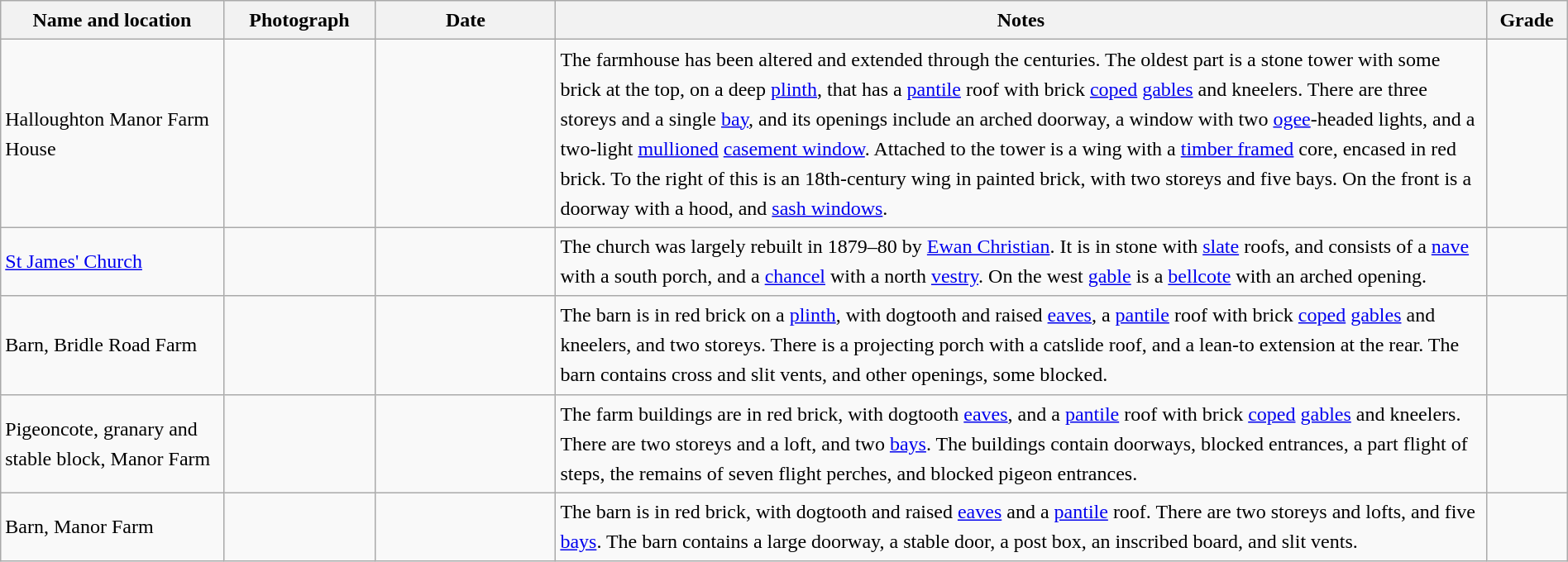<table class="wikitable sortable plainrowheaders" style="width:100%; border:0px; text-align:left; line-height:150%">
<tr>
<th scope="col"  style="width:150px">Name and location</th>
<th scope="col"  style="width:100px" class="unsortable">Photograph</th>
<th scope="col"  style="width:120px">Date</th>
<th scope="col"  style="width:650px" class="unsortable">Notes</th>
<th scope="col"  style="width:50px">Grade</th>
</tr>
<tr>
<td>Halloughton Manor Farm House<br><small></small></td>
<td></td>
<td align="center"></td>
<td>The farmhouse has been altered and extended through the centuries.  The oldest part is a stone tower with some brick at the top, on a deep <a href='#'>plinth</a>, that has a <a href='#'>pantile</a> roof with brick <a href='#'>coped</a> <a href='#'>gables</a> and kneelers.  There are three storeys and a single <a href='#'>bay</a>, and its openings include an arched doorway, a window with two <a href='#'>ogee</a>-headed lights, and a two-light <a href='#'>mullioned</a> <a href='#'>casement window</a>.  Attached to the tower is a wing with a <a href='#'>timber framed</a> core, encased in red brick.  To the right of this is an 18th-century wing in painted brick, with two storeys and five bays.  On the front is a doorway with a hood, and <a href='#'>sash windows</a>.</td>
<td align="center" ></td>
</tr>
<tr>
<td><a href='#'>St James' Church</a><br><small></small></td>
<td></td>
<td align="center"></td>
<td>The church was largely rebuilt in 1879–80 by <a href='#'>Ewan Christian</a>.  It is in stone with <a href='#'>slate</a> roofs, and consists of a <a href='#'>nave</a> with a south porch, and a <a href='#'>chancel</a> with a north <a href='#'>vestry</a>.  On the west <a href='#'>gable</a> is a <a href='#'>bellcote</a> with an arched opening.</td>
<td align="center" ></td>
</tr>
<tr>
<td>Barn, Bridle Road Farm<br><small></small></td>
<td></td>
<td align="center"></td>
<td>The barn is in red brick on a <a href='#'>plinth</a>, with dogtooth and raised <a href='#'>eaves</a>, a <a href='#'>pantile</a> roof with brick <a href='#'>coped</a> <a href='#'>gables</a> and kneelers, and two storeys.  There is a projecting porch with a catslide roof, and a lean-to extension at the rear.  The barn contains cross and slit vents, and other openings, some blocked.</td>
<td align="center" ></td>
</tr>
<tr>
<td>Pigeoncote, granary and stable block, Manor Farm<br><small></small></td>
<td></td>
<td align="center"></td>
<td>The farm buildings are in red brick, with dogtooth <a href='#'>eaves</a>, and a <a href='#'>pantile</a> roof with brick <a href='#'>coped</a> <a href='#'>gables</a> and kneelers.  There are two storeys and a loft, and two <a href='#'>bays</a>.  The buildings contain doorways, blocked entrances, a part flight of steps, the remains of seven flight perches, and blocked pigeon entrances.</td>
<td align="center" ></td>
</tr>
<tr>
<td>Barn, Manor Farm<br><small></small></td>
<td></td>
<td align="center"></td>
<td>The barn is in red brick, with dogtooth and raised <a href='#'>eaves</a> and a <a href='#'>pantile</a> roof.  There are two storeys and lofts, and five <a href='#'>bays</a>.  The barn contains a large doorway, a stable door, a post box, an inscribed board, and slit vents.</td>
<td align="center" ></td>
</tr>
<tr>
</tr>
</table>
